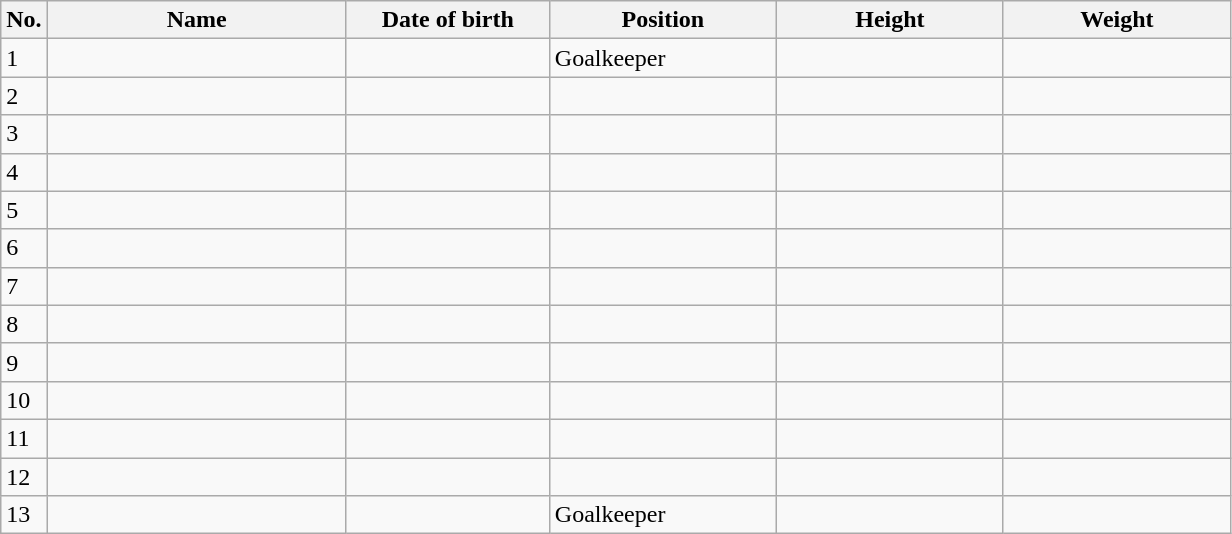<table class=wikitable sortable style=font-size:100%; text-align:center;>
<tr>
<th>No.</th>
<th style=width:12em>Name</th>
<th style=width:8em>Date of birth</th>
<th style=width:9em>Position</th>
<th style=width:9em>Height</th>
<th style=width:9em>Weight</th>
</tr>
<tr>
<td>1</td>
<td align=left></td>
<td align=right></td>
<td>Goalkeeper</td>
<td></td>
<td></td>
</tr>
<tr>
<td>2</td>
<td align=left></td>
<td align=right></td>
<td></td>
<td></td>
<td></td>
</tr>
<tr>
<td>3</td>
<td align=left></td>
<td align=right></td>
<td></td>
<td></td>
<td></td>
</tr>
<tr>
<td>4</td>
<td align=left></td>
<td align=right></td>
<td></td>
<td></td>
<td></td>
</tr>
<tr>
<td>5</td>
<td align=left></td>
<td align=right></td>
<td></td>
<td></td>
<td></td>
</tr>
<tr>
<td>6</td>
<td align=left></td>
<td align=right></td>
<td></td>
<td></td>
<td></td>
</tr>
<tr>
<td>7</td>
<td align=left></td>
<td align=right></td>
<td></td>
<td></td>
<td></td>
</tr>
<tr>
<td>8</td>
<td align=left></td>
<td align=right></td>
<td></td>
<td></td>
<td></td>
</tr>
<tr>
<td>9</td>
<td align=left></td>
<td align=right></td>
<td></td>
<td></td>
<td></td>
</tr>
<tr>
<td>10</td>
<td align=left></td>
<td align=right></td>
<td></td>
<td></td>
<td></td>
</tr>
<tr>
<td>11</td>
<td align=left></td>
<td align=right></td>
<td></td>
<td></td>
<td></td>
</tr>
<tr>
<td>12</td>
<td align=left></td>
<td align=right></td>
<td></td>
<td></td>
<td></td>
</tr>
<tr>
<td>13</td>
<td align=left></td>
<td align=right></td>
<td>Goalkeeper</td>
<td></td>
<td></td>
</tr>
</table>
